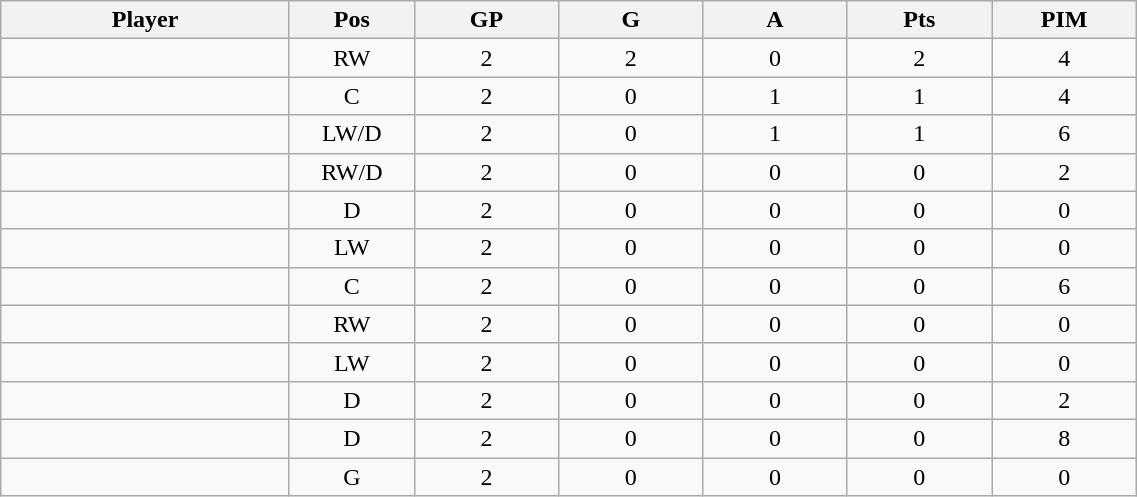<table class="wikitable sortable" width="60%">
<tr ALIGN="center">
<th bgcolor="#DDDDFF" width="10%">Player</th>
<th bgcolor="#DDDDFF" width="3%" title="Position">Pos</th>
<th bgcolor="#DDDDFF" width="5%" title="Games played">GP</th>
<th bgcolor="#DDDDFF" width="5%" title="Goals">G</th>
<th bgcolor="#DDDDFF" width="5%" title="Assists">A</th>
<th bgcolor="#DDDDFF" width="5%" title="Points">Pts</th>
<th bgcolor="#DDDDFF" width="5%" title="Penalties in Minutes">PIM</th>
</tr>
<tr align="center">
<td align="right"></td>
<td>RW</td>
<td>2</td>
<td>2</td>
<td>0</td>
<td>2</td>
<td>4</td>
</tr>
<tr align="center">
<td align="right"></td>
<td>C</td>
<td>2</td>
<td>0</td>
<td>1</td>
<td>1</td>
<td>4</td>
</tr>
<tr align="center">
<td align="right"></td>
<td>LW/D</td>
<td>2</td>
<td>0</td>
<td>1</td>
<td>1</td>
<td>6</td>
</tr>
<tr align="center">
<td align="right"></td>
<td>RW/D</td>
<td>2</td>
<td>0</td>
<td>0</td>
<td>0</td>
<td>2</td>
</tr>
<tr align="center">
<td align="right"></td>
<td>D</td>
<td>2</td>
<td>0</td>
<td>0</td>
<td>0</td>
<td>0</td>
</tr>
<tr align="center">
<td align="right"></td>
<td>LW</td>
<td>2</td>
<td>0</td>
<td>0</td>
<td>0</td>
<td>0</td>
</tr>
<tr align="center">
<td align="right"></td>
<td>C</td>
<td>2</td>
<td>0</td>
<td>0</td>
<td>0</td>
<td>6</td>
</tr>
<tr align="center">
<td align="right"></td>
<td>RW</td>
<td>2</td>
<td>0</td>
<td>0</td>
<td>0</td>
<td>0</td>
</tr>
<tr align="center">
<td align="right"></td>
<td>LW</td>
<td>2</td>
<td>0</td>
<td>0</td>
<td>0</td>
<td>0</td>
</tr>
<tr align="center">
<td align="right"></td>
<td>D</td>
<td>2</td>
<td>0</td>
<td>0</td>
<td>0</td>
<td>2</td>
</tr>
<tr align="center">
<td align="right"></td>
<td>D</td>
<td>2</td>
<td>0</td>
<td>0</td>
<td>0</td>
<td>8</td>
</tr>
<tr align="center">
<td align="right"></td>
<td>G</td>
<td>2</td>
<td>0</td>
<td>0</td>
<td>0</td>
<td>0</td>
</tr>
</table>
